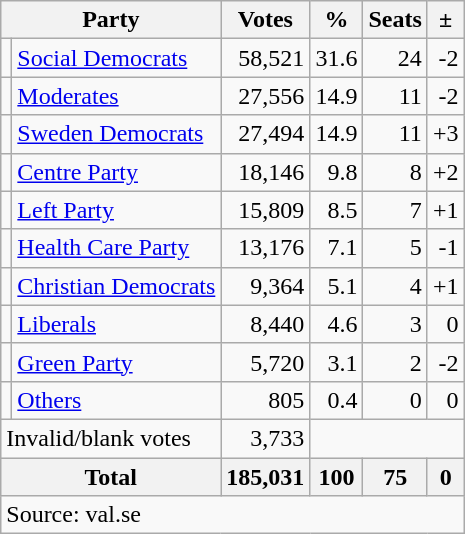<table class=wikitable style=text-align:right>
<tr>
<th colspan=2>Party</th>
<th>Votes</th>
<th>%</th>
<th>Seats</th>
<th>±</th>
</tr>
<tr>
<td bgcolor=></td>
<td align=left><a href='#'>Social Democrats</a></td>
<td>58,521</td>
<td>31.6</td>
<td>24</td>
<td>-2</td>
</tr>
<tr>
<td bgcolor=></td>
<td align=left><a href='#'>Moderates</a></td>
<td>27,556</td>
<td>14.9</td>
<td>11</td>
<td>-2</td>
</tr>
<tr>
<td bgcolor=></td>
<td align=left><a href='#'>Sweden Democrats</a></td>
<td>27,494</td>
<td>14.9</td>
<td>11</td>
<td>+3</td>
</tr>
<tr>
<td bgcolor=></td>
<td align=left><a href='#'>Centre Party</a></td>
<td>18,146</td>
<td>9.8</td>
<td>8</td>
<td>+2</td>
</tr>
<tr>
<td bgcolor=></td>
<td align=left><a href='#'>Left Party</a></td>
<td>15,809</td>
<td>8.5</td>
<td>7</td>
<td>+1</td>
</tr>
<tr>
<td></td>
<td align=left><a href='#'>Health Care Party</a></td>
<td>13,176</td>
<td>7.1</td>
<td>5</td>
<td>-1</td>
</tr>
<tr>
<td bgcolor=></td>
<td align=left><a href='#'>Christian Democrats</a></td>
<td>9,364</td>
<td>5.1</td>
<td>4</td>
<td>+1</td>
</tr>
<tr>
<td bgcolor=></td>
<td align=left><a href='#'>Liberals</a></td>
<td>8,440</td>
<td>4.6</td>
<td>3</td>
<td>0</td>
</tr>
<tr>
<td bgcolor=></td>
<td align=left><a href='#'>Green Party</a></td>
<td>5,720</td>
<td>3.1</td>
<td>2</td>
<td>-2</td>
</tr>
<tr>
<td></td>
<td align=left><a href='#'>Others</a></td>
<td>805</td>
<td>0.4</td>
<td>0</td>
<td>0</td>
</tr>
<tr>
<td align=left colspan=2>Invalid/blank votes</td>
<td>3,733</td>
<td colspan=3></td>
</tr>
<tr>
<th align=left colspan=2>Total</th>
<th>185,031</th>
<th>100</th>
<th>75</th>
<th>0</th>
</tr>
<tr>
<td align=left colspan=6>Source: val.se </td>
</tr>
</table>
